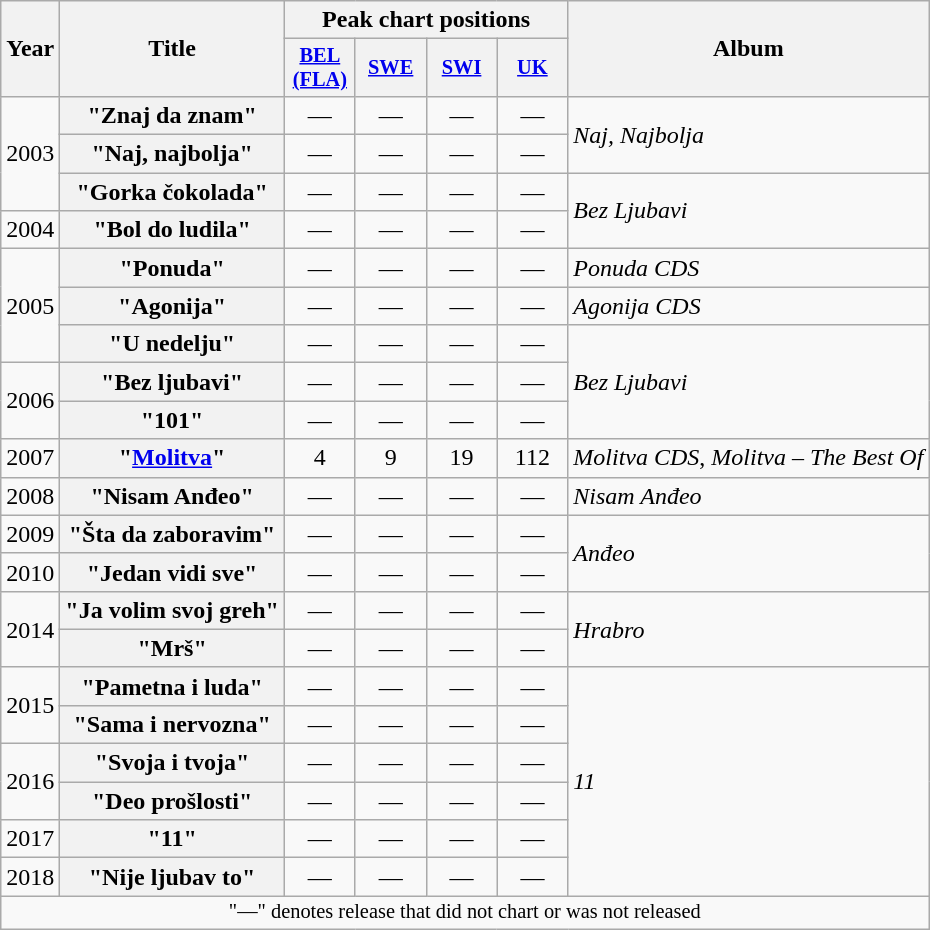<table class="wikitable plainrowheaders" style="text-align:center;">
<tr>
<th scope="col" rowspan="2">Year</th>
<th scope="col" rowspan="2">Title</th>
<th scope="col" colspan="4">Peak chart positions</th>
<th scope="col" rowspan="2">Album</th>
</tr>
<tr>
<th scope="col" style="width:3em;font-size:85%;"><a href='#'>BEL<br>(FLA)</a><br></th>
<th scope="col" style="width:3em;font-size:85%;"><a href='#'>SWE</a><br></th>
<th scope="col" style="width:3em;font-size:85%;"><a href='#'>SWI</a><br></th>
<th scope="col" style="width:3em;font-size:85%;"><a href='#'>UK</a><br></th>
</tr>
<tr>
<td rowspan="3">2003</td>
<th scope="row">"Znaj da znam"</th>
<td>—</td>
<td>—</td>
<td>—</td>
<td>—</td>
<td align="left" rowspan="2"><em>Naj, Najbolja</em></td>
</tr>
<tr>
<th scope="row">"Naj, najbolja"</th>
<td>—</td>
<td>—</td>
<td>—</td>
<td>—</td>
</tr>
<tr>
<th scope="row">"Gorka čokolada"</th>
<td>—</td>
<td>—</td>
<td>—</td>
<td>—</td>
<td align="left" rowspan="2"><em>Bez Ljubavi</em></td>
</tr>
<tr>
<td>2004</td>
<th scope="row">"Bol do ludila"</th>
<td>—</td>
<td>—</td>
<td>—</td>
<td>—</td>
</tr>
<tr>
<td rowspan="3">2005</td>
<th scope="row">"Ponuda"</th>
<td>—</td>
<td>—</td>
<td>—</td>
<td>—</td>
<td align="left"><em>Ponuda CDS</em></td>
</tr>
<tr>
<th scope="row">"Agonija"</th>
<td>—</td>
<td>—</td>
<td>—</td>
<td>—</td>
<td align="left"><em>Agonija CDS</em></td>
</tr>
<tr>
<th scope="row">"U nedelju"</th>
<td>—</td>
<td>—</td>
<td>—</td>
<td>—</td>
<td align="left" rowspan="3"><em>Bez Ljubavi</em></td>
</tr>
<tr>
<td rowspan="2">2006</td>
<th scope="row">"Bez ljubavi"</th>
<td>—</td>
<td>—</td>
<td>—</td>
<td>—</td>
</tr>
<tr>
<th scope="row">"101"</th>
<td>—</td>
<td>—</td>
<td>—</td>
<td>—</td>
</tr>
<tr>
<td>2007</td>
<th scope="row">"<a href='#'>Molitva</a>"</th>
<td>4</td>
<td>9</td>
<td>19</td>
<td>112</td>
<td align="left"><em>Molitva CDS</em>, <em>Molitva – The Best Of</em></td>
</tr>
<tr>
<td>2008</td>
<th scope="row">"Nisam Anđeo"</th>
<td>—</td>
<td>—</td>
<td>—</td>
<td>—</td>
<td align="left"><em>Nisam Anđeo</em></td>
</tr>
<tr>
<td>2009</td>
<th scope="row">"Šta da zaboravim"</th>
<td>—</td>
<td>—</td>
<td>—</td>
<td>—</td>
<td align="left" rowspan="2"><em>Anđeo</em></td>
</tr>
<tr>
<td>2010</td>
<th scope="row">"Jedan vidi sve"</th>
<td>—</td>
<td>—</td>
<td>—</td>
<td>—</td>
</tr>
<tr>
<td rowspan="2">2014</td>
<th scope="row">"Ja volim svoj greh"</th>
<td>—</td>
<td>—</td>
<td>—</td>
<td>—</td>
<td align="left" rowspan="2"><em>Hrabro</em></td>
</tr>
<tr>
<th scope="row">"Mrš"</th>
<td>—</td>
<td>—</td>
<td>—</td>
<td>—</td>
</tr>
<tr>
<td rowspan="2">2015</td>
<th scope="row">"Pametna i luda"</th>
<td>—</td>
<td>—</td>
<td>—</td>
<td>—</td>
<td align="left" rowspan="6"><em>11</em></td>
</tr>
<tr>
<th scope="row">"Sama i nervozna"</th>
<td>—</td>
<td>—</td>
<td>—</td>
<td>—</td>
</tr>
<tr>
<td rowspan="2">2016</td>
<th scope="row">"Svoja i tvoja"</th>
<td>—</td>
<td>—</td>
<td>—</td>
<td>—</td>
</tr>
<tr>
<th scope="row">"Deo prošlosti"</th>
<td>—</td>
<td>—</td>
<td>—</td>
<td>—</td>
</tr>
<tr>
<td>2017</td>
<th scope="row">"11"</th>
<td>—</td>
<td>—</td>
<td>—</td>
<td>—</td>
</tr>
<tr>
<td>2018</td>
<th scope="row">"Nije ljubav to"</th>
<td>—</td>
<td>—</td>
<td>—</td>
<td>—</td>
</tr>
<tr>
<td colspan="18" style="font-size:85%">"—" denotes release that did not chart or was not released</td>
</tr>
</table>
